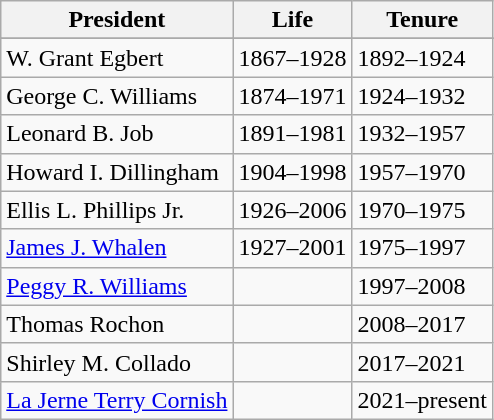<table class="wikitable">
<tr>
<th>President</th>
<th>Life</th>
<th>Tenure</th>
</tr>
<tr>
</tr>
<tr>
<td>W. Grant Egbert</td>
<td>1867–1928</td>
<td>1892–1924</td>
</tr>
<tr>
<td>George C. Williams</td>
<td>1874–1971</td>
<td>1924–1932</td>
</tr>
<tr>
<td>Leonard B. Job</td>
<td>1891–1981</td>
<td>1932–1957</td>
</tr>
<tr>
<td>Howard I. Dillingham</td>
<td>1904–1998</td>
<td>1957–1970</td>
</tr>
<tr>
<td>Ellis L. Phillips Jr.</td>
<td>1926–2006</td>
<td>1970–1975</td>
</tr>
<tr>
<td><a href='#'>James J. Whalen</a></td>
<td>1927–2001</td>
<td>1975–1997</td>
</tr>
<tr>
<td><a href='#'>Peggy R. Williams</a></td>
<td></td>
<td>1997–2008</td>
</tr>
<tr>
<td>Thomas Rochon</td>
<td></td>
<td>2008–2017</td>
</tr>
<tr>
<td>Shirley M. Collado</td>
<td></td>
<td>2017–2021</td>
</tr>
<tr>
<td><a href='#'>La Jerne Terry Cornish</a></td>
<td></td>
<td>2021–present</td>
</tr>
</table>
